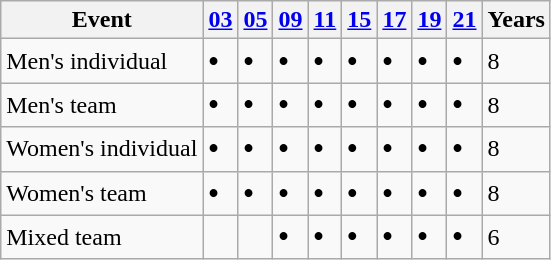<table class="wikitable">
<tr>
<th>Event</th>
<th><a href='#'>03</a></th>
<th><a href='#'>05</a></th>
<th><a href='#'>09</a></th>
<th><a href='#'>11</a></th>
<th><a href='#'>15</a></th>
<th><a href='#'>17</a></th>
<th><a href='#'>19</a></th>
<th><a href='#'>21</a></th>
<th>Years</th>
</tr>
<tr>
<td align=left>Men's individual</td>
<td><big><strong>•</strong></big></td>
<td><big><strong>•</strong></big></td>
<td><big><strong>•</strong></big></td>
<td><big><strong>•</strong></big></td>
<td><big><strong>•</strong></big></td>
<td><big><strong>•</strong></big></td>
<td><big><strong>•</strong></big></td>
<td><big><strong>•</strong></big></td>
<td>8</td>
</tr>
<tr>
<td align=left>Men's team</td>
<td><big><strong>•</strong></big></td>
<td><big><strong>•</strong></big></td>
<td><big><strong>•</strong></big></td>
<td><big><strong>•</strong></big></td>
<td><big><strong>•</strong></big></td>
<td><big><strong>•</strong></big></td>
<td><big><strong>•</strong></big></td>
<td><big><strong>•</strong></big></td>
<td>8</td>
</tr>
<tr>
<td align=left>Women's individual</td>
<td><big><strong>•</strong></big></td>
<td><big><strong>•</strong></big></td>
<td><big><strong>•</strong></big></td>
<td><big><strong>•</strong></big></td>
<td><big><strong>•</strong></big></td>
<td><big><strong>•</strong></big></td>
<td><big><strong>•</strong></big></td>
<td><big><strong>•</strong></big></td>
<td>8</td>
</tr>
<tr>
<td align=left>Women's team</td>
<td><big><strong>•</strong></big></td>
<td><big><strong>•</strong></big></td>
<td><big><strong>•</strong></big></td>
<td><big><strong>•</strong></big></td>
<td><big><strong>•</strong></big></td>
<td><big><strong>•</strong></big></td>
<td><big><strong>•</strong></big></td>
<td><big><strong>•</strong></big></td>
<td>8</td>
</tr>
<tr>
<td align=left>Mixed team</td>
<td></td>
<td></td>
<td><big><strong>•</strong></big></td>
<td><big><strong>•</strong></big></td>
<td><big><strong>•</strong></big></td>
<td><big><strong>•</strong></big></td>
<td><big><strong>•</strong></big></td>
<td><big><strong>•</strong></big></td>
<td>6</td>
</tr>
</table>
